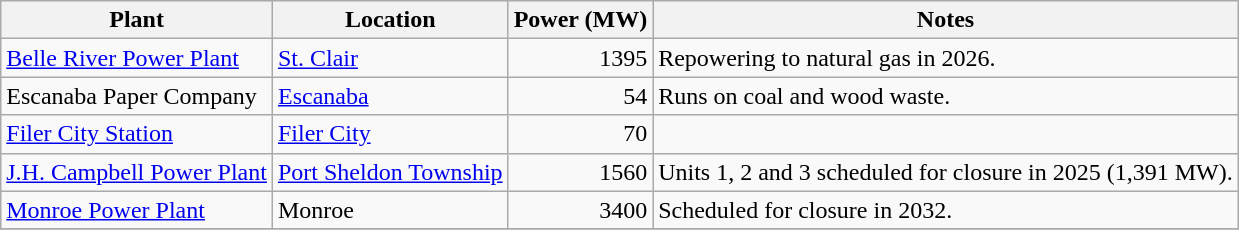<table class="wikitable sortable">
<tr>
<th>Plant</th>
<th>Location</th>
<th>Power (MW)</th>
<th>Notes</th>
</tr>
<tr>
<td><a href='#'>Belle River Power Plant</a></td>
<td><a href='#'>St. Clair</a></td>
<td align= "right">1395</td>
<td>Repowering to natural gas in 2026.</td>
</tr>
<tr>
<td>Escanaba Paper Company</td>
<td><a href='#'>Escanaba</a></td>
<td align= "right">54</td>
<td>Runs on coal and wood waste.</td>
</tr>
<tr>
<td><a href='#'>Filer City Station</a></td>
<td><a href='#'>Filer City</a></td>
<td align= "right">70</td>
<td></td>
</tr>
<tr>
<td><a href='#'>J.H. Campbell Power Plant</a></td>
<td><a href='#'>Port Sheldon Township</a></td>
<td align= "right">1560</td>
<td>Units 1, 2 and 3 scheduled for closure in 2025 (1,391 MW).</td>
</tr>
<tr>
<td><a href='#'>Monroe Power Plant</a></td>
<td>Monroe</td>
<td align= "right">3400</td>
<td>Scheduled for closure in 2032.</td>
</tr>
<tr>
</tr>
</table>
